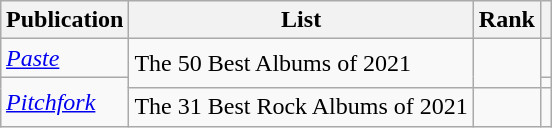<table class="wikitable mw-collapsible sortable plainrowheaders" style="margin-left: auto; margin-right: auto; border: none;">
<tr>
<th scope="col">Publication</th>
<th scope="col" class="unsortable">List</th>
<th scope="col" data-sort-type="number">Rank</th>
<th scope="col" class="unsortable"></th>
</tr>
<tr>
<td><em><a href='#'>Paste</a></em></td>
<td scope="rowspan" rowspan=2>The 50 Best Albums of 2021</td>
<td scope="rowspan" rowspan=2></td>
<td></td>
</tr>
<tr>
<td scope="rowspan" rowspan=2><em><a href='#'>Pitchfork</a></em></td>
<td></td>
</tr>
<tr>
<td>The 31 Best Rock Albums of 2021</td>
<td></td>
<td></td>
</tr>
</table>
